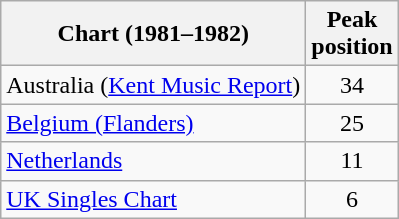<table class="wikitable sortable">
<tr>
<th>Chart (1981–1982)</th>
<th>Peak<br>position</th>
</tr>
<tr>
<td align="left">Australia (<a href='#'>Kent Music Report</a>)</td>
<td align="center">34</td>
</tr>
<tr>
<td align="left"><a href='#'>Belgium (Flanders)</a></td>
<td style="text-align:center;">25</td>
</tr>
<tr>
<td align="left"><a href='#'>Netherlands</a></td>
<td style="text-align:center;">11</td>
</tr>
<tr>
<td align="left"><a href='#'>UK Singles Chart</a></td>
<td style="text-align:center;">6</td>
</tr>
</table>
